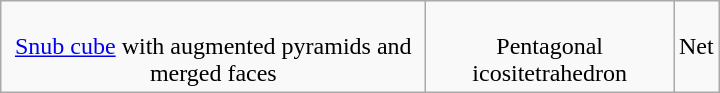<table class=wikitable width=480>
<tr align=center valign=top>
<td><br><a href='#'>Snub cube</a> with augmented pyramids and merged faces</td>
<td><br>Pentagonal icositetrahedron</td>
<td><br>Net</td>
</tr>
</table>
